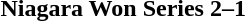<table class="noborder" style="text-align: center; border: none; width: 100%">
<tr>
<th width="97%"><strong>Niagara Won Series 2–1</strong></th>
<th width="3%"></th>
</tr>
</table>
